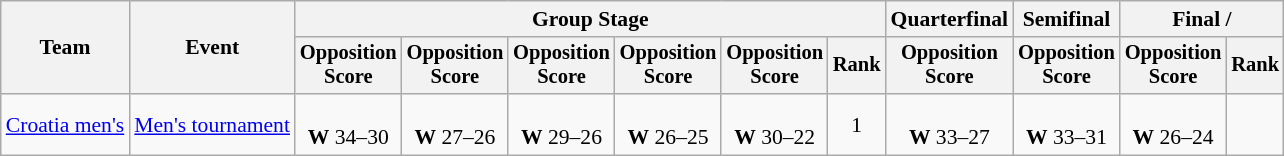<table class="wikitable" style="font-size:90%">
<tr>
<th rowspan=2>Team</th>
<th rowspan=2>Event</th>
<th colspan=6>Group Stage</th>
<th>Quarterfinal</th>
<th>Semifinal</th>
<th colspan=2>Final / </th>
</tr>
<tr style="font-size:95%">
<th>Opposition<br>Score</th>
<th>Opposition<br>Score</th>
<th>Opposition<br>Score</th>
<th>Opposition<br>Score</th>
<th>Opposition<br>Score</th>
<th>Rank</th>
<th>Opposition<br>Score</th>
<th>Opposition<br>Score</th>
<th>Opposition<br>Score</th>
<th>Rank</th>
</tr>
<tr align=center>
<td align=left><a href='#'>Croatia men's</a></td>
<td align=left><a href='#'>Men's tournament</a></td>
<td><br><strong>W</strong> 34–30</td>
<td><br><strong>W</strong> 27–26</td>
<td><br><strong>W</strong> 29–26</td>
<td><br><strong>W</strong> 26–25</td>
<td><br><strong>W</strong> 30–22</td>
<td>1</td>
<td><br><strong>W</strong> 33–27</td>
<td><br><strong>W</strong> 33–31</td>
<td><br><strong>W</strong> 26–24</td>
<td></td>
</tr>
</table>
